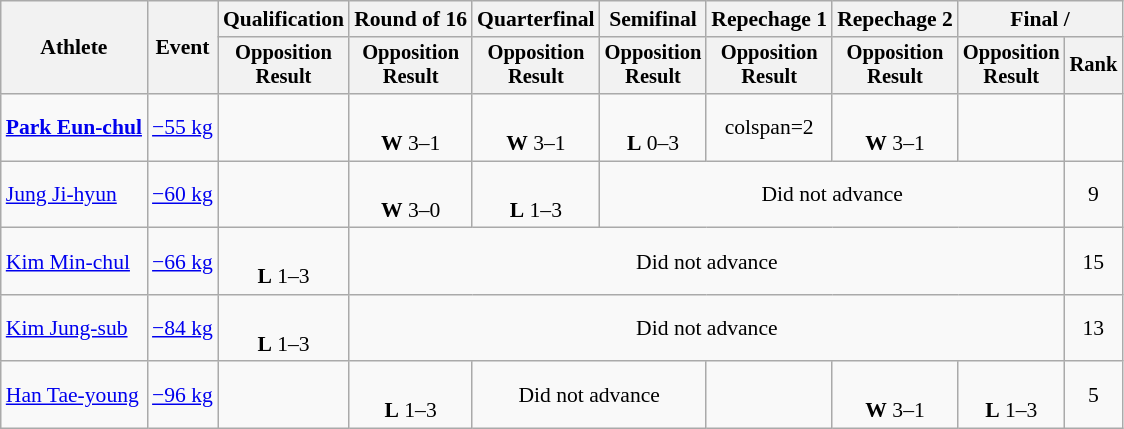<table class="wikitable" style="font-size:90%">
<tr>
<th rowspan="2">Athlete</th>
<th rowspan="2">Event</th>
<th>Qualification</th>
<th>Round of 16</th>
<th>Quarterfinal</th>
<th>Semifinal</th>
<th>Repechage 1</th>
<th>Repechage 2</th>
<th colspan=2>Final / </th>
</tr>
<tr style="font-size: 95%">
<th>Opposition<br>Result</th>
<th>Opposition<br>Result</th>
<th>Opposition<br>Result</th>
<th>Opposition<br>Result</th>
<th>Opposition<br>Result</th>
<th>Opposition<br>Result</th>
<th>Opposition<br>Result</th>
<th>Rank</th>
</tr>
<tr align=center>
<td align=left><strong><a href='#'>Park Eun-chul</a></strong></td>
<td align=left><a href='#'>−55 kg</a></td>
<td></td>
<td><br><strong>W</strong> 3–1 <sup></sup></td>
<td><br><strong>W</strong> 3–1 <sup></sup></td>
<td><br><strong>L</strong> 0–3 <sup></sup></td>
<td>colspan=2 </td>
<td><br><strong>W</strong> 3–1 <sup></sup></td>
<td></td>
</tr>
<tr align=center>
<td align=left><a href='#'>Jung Ji-hyun</a></td>
<td align=left><a href='#'>−60 kg</a></td>
<td></td>
<td><br><strong>W</strong> 3–0 <sup></sup></td>
<td><br><strong>L</strong> 1–3 <sup></sup></td>
<td colspan=4>Did not advance</td>
<td>9</td>
</tr>
<tr align=center>
<td align=left><a href='#'>Kim Min-chul</a></td>
<td align=left><a href='#'>−66 kg</a></td>
<td><br><strong>L</strong> 1–3 <sup></sup></td>
<td colspan=6>Did not advance</td>
<td>15</td>
</tr>
<tr align=center>
<td align=left><a href='#'>Kim Jung-sub</a></td>
<td align=left><a href='#'>−84 kg</a></td>
<td><br><strong>L</strong> 1–3 <sup></sup></td>
<td colspan=6>Did not advance</td>
<td>13</td>
</tr>
<tr align=center>
<td align=left><a href='#'>Han Tae-young</a></td>
<td align=left><a href='#'>−96 kg</a></td>
<td></td>
<td><br><strong>L</strong> 1–3 <sup></sup></td>
<td colspan=2>Did not advance</td>
<td></td>
<td><br><strong>W</strong> 3–1 <sup></sup></td>
<td><br><strong>L</strong> 1–3 <sup></sup></td>
<td>5</td>
</tr>
</table>
